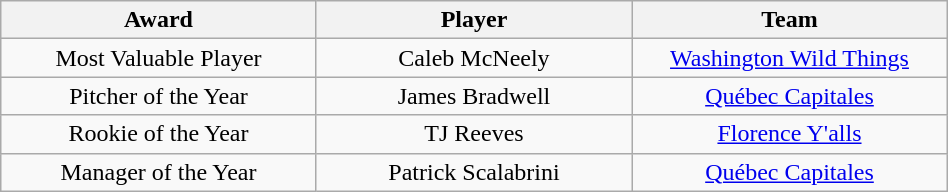<table class="wikitable"  style="width:50%; text-align:center;">
<tr>
<th style="width:25%;">Award</th>
<th style="width:25%;">Player</th>
<th style="width:25%;">Team</th>
</tr>
<tr>
<td>Most Valuable Player</td>
<td>Caleb McNeely</td>
<td><a href='#'>Washington Wild Things</a></td>
</tr>
<tr>
<td>Pitcher of the Year</td>
<td>James Bradwell</td>
<td><a href='#'>Québec Capitales</a></td>
</tr>
<tr>
<td>Rookie of the Year</td>
<td>TJ Reeves</td>
<td><a href='#'>Florence Y'alls</a></td>
</tr>
<tr>
<td>Manager of the Year</td>
<td>Patrick Scalabrini</td>
<td><a href='#'>Québec Capitales</a></td>
</tr>
</table>
